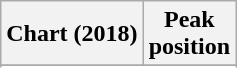<table class="wikitable sortable plainrowheaders" style="text-align:center;">
<tr>
<th>Chart (2018)</th>
<th>Peak <br> position</th>
</tr>
<tr>
</tr>
<tr>
</tr>
</table>
